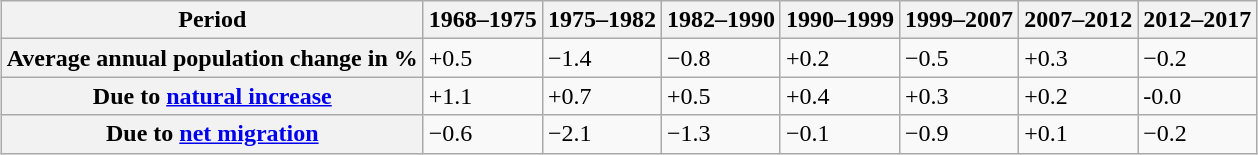<table class="wikitable" style="margin:1em auto;">
<tr>
<th scope=row>Period</th>
<th scope=col>1968–1975</th>
<th scope=col>1975–1982</th>
<th scope=col>1982–1990</th>
<th scope=col>1990–1999</th>
<th scope=col>1999–2007</th>
<th scope=col>2007–2012</th>
<th scope=col>2012–2017</th>
</tr>
<tr>
<th scope=row>Average annual population change in %</th>
<td>+0.5</td>
<td>−1.4</td>
<td>−0.8</td>
<td>+0.2</td>
<td>−0.5</td>
<td>+0.3</td>
<td>−0.2</td>
</tr>
<tr>
<th scope=row>Due to <a href='#'>natural increase</a></th>
<td>+1.1</td>
<td>+0.7</td>
<td>+0.5</td>
<td>+0.4</td>
<td>+0.3</td>
<td>+0.2</td>
<td>-0.0</td>
</tr>
<tr>
<th scope=row>Due to <a href='#'>net migration</a></th>
<td>−0.6</td>
<td>−2.1</td>
<td>−1.3</td>
<td>−0.1</td>
<td>−0.9</td>
<td>+0.1</td>
<td>−0.2</td>
</tr>
</table>
